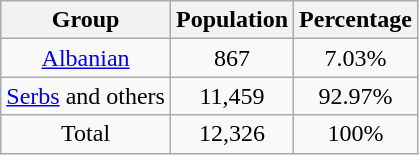<table class="wikitable" style="border-spacing: 1px;  text-align:center; align:right">
<tr>
<th>Group</th>
<th>Population</th>
<th>Percentage</th>
</tr>
<tr>
<td><a href='#'>Albanian</a></td>
<td>867</td>
<td>7.03%</td>
</tr>
<tr>
<td><a href='#'>Serbs</a> and others</td>
<td>11,459</td>
<td>92.97%</td>
</tr>
<tr>
<td>Total</td>
<td>12,326</td>
<td>100%</td>
</tr>
</table>
